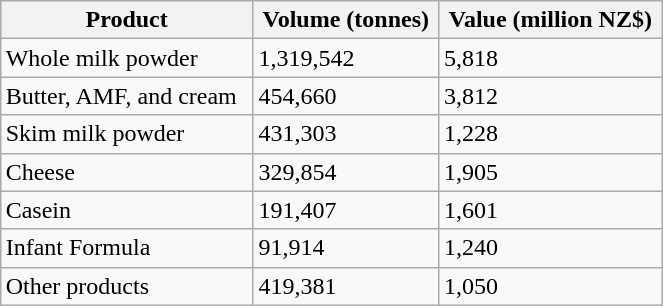<table class="wikitable" style="width:35%; float:right">
<tr>
<th>Product</th>
<th>Volume (tonnes)</th>
<th>Value (million NZ$)</th>
</tr>
<tr>
<td>Whole milk powder</td>
<td>1,319,542</td>
<td>5,818</td>
</tr>
<tr>
<td>Butter, AMF, and cream</td>
<td>454,660</td>
<td>3,812</td>
</tr>
<tr>
<td>Skim milk powder</td>
<td>431,303</td>
<td>1,228</td>
</tr>
<tr>
<td>Cheese</td>
<td>329,854</td>
<td>1,905</td>
</tr>
<tr>
<td>Casein</td>
<td>191,407</td>
<td>1,601</td>
</tr>
<tr>
<td>Infant Formula</td>
<td>91,914</td>
<td>1,240</td>
</tr>
<tr>
<td>Other products</td>
<td>419,381</td>
<td>1,050</td>
</tr>
</table>
